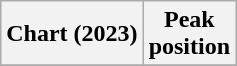<table class="wikitable sortable plainrowheaders" style="text-align:center;">
<tr>
<th>Chart (2023)</th>
<th>Peak<br>position</th>
</tr>
<tr>
</tr>
</table>
